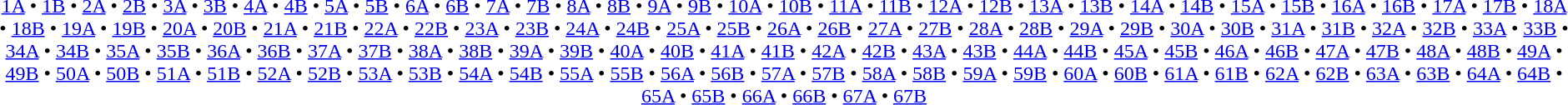<table id=toc class=toc summary=Contents>
<tr>
<td align=center><br><a href='#'>1A</a> • <a href='#'>1B</a> • <a href='#'>2A</a> • <a href='#'>2B</a> • <a href='#'>3A</a> • <a href='#'>3B</a> • <a href='#'>4A</a> • <a href='#'>4B</a> • <a href='#'>5A</a> • <a href='#'>5B</a> • <a href='#'>6A</a> • <a href='#'>6B</a> • <a href='#'>7A</a> • <a href='#'>7B</a> • <a href='#'>8A</a> • <a href='#'>8B</a> • <a href='#'>9A</a> • <a href='#'>9B</a> • <a href='#'>10A</a> • <a href='#'>10B</a> • <a href='#'>11A</a> • <a href='#'>11B</a> • <a href='#'>12A</a> • <a href='#'>12B</a> • <a href='#'>13A</a> • <a href='#'>13B</a> • <a href='#'>14A</a> • <a href='#'>14B</a> • <a href='#'>15A</a> • <a href='#'>15B</a> • <a href='#'>16A</a> • <a href='#'>16B</a> • <a href='#'>17A</a> • <a href='#'>17B</a> • <a href='#'>18A</a> • <a href='#'>18B</a> • <a href='#'>19A</a> • <a href='#'>19B</a> • <a href='#'>20A</a> • <a href='#'>20B</a> • <a href='#'>21A</a> • <a href='#'>21B</a> • <a href='#'>22A</a> • <a href='#'>22B</a> • <a href='#'>23A</a> • <a href='#'>23B</a> • <a href='#'>24A</a> • <a href='#'>24B</a> • <a href='#'>25A</a> • <a href='#'>25B</a> • <a href='#'>26A</a> • <a href='#'>26B</a> • <a href='#'>27A</a> • <a href='#'>27B</a> • <a href='#'>28A</a> • <a href='#'>28B</a> • <a href='#'>29A</a> • <a href='#'>29B</a> • <a href='#'>30A</a> • <a href='#'>30B</a> • <a href='#'>31A</a> • <a href='#'>31B</a> • <a href='#'>32A</a> • <a href='#'>32B</a> • <a href='#'>33A</a> • <a href='#'>33B</a> • <a href='#'>34A</a> • <a href='#'>34B</a> • <a href='#'>35A</a> • <a href='#'>35B</a> • <a href='#'>36A</a> • <a href='#'>36B</a> • <a href='#'>37A</a> • <a href='#'>37B</a> • <a href='#'>38A</a> • <a href='#'>38B</a> • <a href='#'>39A</a> • <a href='#'>39B</a> • <a href='#'>40A</a> • <a href='#'>40B</a> • <a href='#'>41A</a> • <a href='#'>41B</a> • <a href='#'>42A</a> • <a href='#'>42B</a> • <a href='#'>43A</a> • <a href='#'>43B</a> • <a href='#'>44A</a> • <a href='#'>44B</a> • <a href='#'>45A</a> • <a href='#'>45B</a> • <a href='#'>46A</a> • <a href='#'>46B</a> • <a href='#'>47A</a> • <a href='#'>47B</a> • <a href='#'>48A</a> • <a href='#'>48B</a> • <a href='#'>49A</a> • <a href='#'>49B</a> • <a href='#'>50A</a> • <a href='#'>50B</a> • <a href='#'>51A</a> • <a href='#'>51B</a> • <a href='#'>52A</a> • <a href='#'>52B</a> • <a href='#'>53A</a> • <a href='#'>53B</a> • <a href='#'>54A</a> • <a href='#'>54B</a> • <a href='#'>55A</a> • <a href='#'>55B</a> • <a href='#'>56A</a> • <a href='#'>56B</a> • <a href='#'>57A</a> • <a href='#'>57B</a> • <a href='#'>58A</a> • <a href='#'>58B</a> • <a href='#'>59A</a> • <a href='#'>59B</a> • <a href='#'>60A</a> • <a href='#'>60B</a> • <a href='#'>61A</a> • <a href='#'>61B</a> • <a href='#'>62A</a> • <a href='#'>62B</a> • <a href='#'>63A</a> • <a href='#'>63B</a> • <a href='#'>64A</a> • <a href='#'>64B</a> • <a href='#'>65A</a> • <a href='#'>65B</a> • <a href='#'>66A</a> • <a href='#'>66B</a> • <a href='#'>67A</a> • <a href='#'>67B</a></td>
</tr>
</table>
